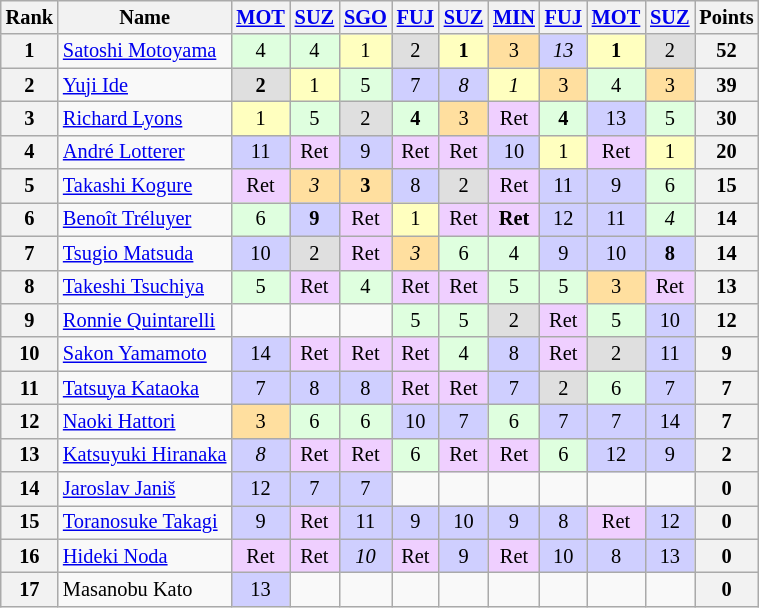<table class="wikitable" style="font-size: 85%; text-align:center">
<tr>
<th>Rank</th>
<th>Name</th>
<th><a href='#'>MOT</a></th>
<th><a href='#'>SUZ</a></th>
<th><a href='#'>SGO</a></th>
<th><a href='#'>FUJ</a></th>
<th><a href='#'>SUZ</a></th>
<th><a href='#'>MIN</a></th>
<th><a href='#'>FUJ</a></th>
<th><a href='#'>MOT</a></th>
<th><a href='#'>SUZ</a></th>
<th>Points</th>
</tr>
<tr>
<th>1</th>
<td align="left"> <a href='#'>Satoshi Motoyama</a></td>
<td style="background:#DFFFDF;">4</td>
<td style="background:#DFFFDF;">4</td>
<td style="background:#FFFFBF;">1</td>
<td style="background:#DFDFDF;">2</td>
<td style="background:#FFFFBF;"><strong>1</strong></td>
<td style="background:#FFDF9F;">3</td>
<td style="background:#CFCFFF;"><em>13</em></td>
<td style="background:#FFFFBF;"><strong>1</strong></td>
<td style="background:#DFDFDF;">2</td>
<th>52</th>
</tr>
<tr>
<th>2</th>
<td align="left"> <a href='#'>Yuji Ide</a></td>
<td style="background:#DFDFDF;"><strong>2</strong></td>
<td style="background:#FFFFBF;">1</td>
<td style="background:#DFFFDF;">5</td>
<td style="background:#CFCFFF;">7</td>
<td style="background:#CFCFFF;"><em>8</em></td>
<td style="background:#FFFFBF;"><em>1</em></td>
<td style="background:#FFDF9F;">3</td>
<td style="background:#DFFFDF;">4</td>
<td style="background:#FFDF9F;">3</td>
<th>39</th>
</tr>
<tr>
<th>3</th>
<td align="left"> <a href='#'>Richard Lyons</a></td>
<td style="background:#FFFFBF;">1</td>
<td style="background:#DFFFDF;">5</td>
<td style="background:#DFDFDF;">2</td>
<td style="background:#DFFFDF;"><strong>4</strong></td>
<td style="background:#FFDF9F;">3</td>
<td style="background:#EFCFFF;">Ret</td>
<td style="background:#DFFFDF;"><strong>4</strong></td>
<td style="background:#CFCFFF;">13</td>
<td style="background:#DFFFDF;">5</td>
<th>30</th>
</tr>
<tr>
<th>4</th>
<td align="left"> <a href='#'>André Lotterer</a></td>
<td style="background:#CFCFFF;">11</td>
<td style="background:#EFCFFF;">Ret</td>
<td style="background:#CFCFFF;">9</td>
<td style="background:#EFCFFF;">Ret</td>
<td style="background:#EFCFFF;">Ret</td>
<td style="background:#CFCFFF;">10</td>
<td style="background:#FFFFBF;">1</td>
<td style="background:#EFCFFF;">Ret</td>
<td style="background:#FFFFBF;">1</td>
<th>20</th>
</tr>
<tr>
<th>5</th>
<td align="left"> <a href='#'>Takashi Kogure</a></td>
<td style="background:#EFCFFF;">Ret</td>
<td style="background:#FFDF9F;"><em>3</em></td>
<td style="background:#FFDF9F;"><strong>3</strong></td>
<td style="background:#CFCFFF;">8</td>
<td style="background:#DFDFDF;">2</td>
<td style="background:#EFCFFF;">Ret</td>
<td style="background:#CFCFFF;">11</td>
<td style="background:#CFCFFF;">9</td>
<td style="background:#DFFFDF;">6</td>
<th>15</th>
</tr>
<tr>
<th>6</th>
<td align="left"> <a href='#'>Benoît Tréluyer</a></td>
<td style="background:#DFFFDF;">6</td>
<td style="background:#CFCFFF;"><strong>9</strong></td>
<td style="background:#EFCFFF;">Ret</td>
<td style="background:#FFFFBF;">1</td>
<td style="background:#EFCFFF;">Ret</td>
<td style="background:#EFCFFF;"><strong>Ret</strong></td>
<td style="background:#CFCFFF;">12</td>
<td style="background:#CFCFFF;">11</td>
<td style="background:#DFFFDF;"><em>4</em></td>
<th>14</th>
</tr>
<tr>
<th>7</th>
<td align="left"> <a href='#'>Tsugio Matsuda</a></td>
<td style="background:#CFCFFF;">10</td>
<td style="background:#DFDFDF;">2</td>
<td style="background:#EFCFFF;">Ret</td>
<td style="background:#FFDF9F;"><em>3</em></td>
<td style="background:#DFFFDF;">6</td>
<td style="background:#DFFFDF;">4</td>
<td style="background:#CFCFFF;">9</td>
<td style="background:#CFCFFF;">10</td>
<td style="background:#CFCFFF;"><strong>8</strong></td>
<th>14</th>
</tr>
<tr>
<th>8</th>
<td align="left"> <a href='#'>Takeshi Tsuchiya</a></td>
<td style="background:#DFFFDF;">5</td>
<td style="background:#EFCFFF;">Ret</td>
<td style="background:#DFFFDF;">4</td>
<td style="background:#EFCFFF;">Ret</td>
<td style="background:#EFCFFF;">Ret</td>
<td style="background:#DFFFDF;">5</td>
<td style="background:#DFFFDF;">5</td>
<td style="background:#FFDF9F;">3</td>
<td style="background:#EFCFFF;">Ret</td>
<th>13</th>
</tr>
<tr>
<th>9</th>
<td align="left"> <a href='#'>Ronnie Quintarelli</a></td>
<td></td>
<td></td>
<td></td>
<td style="background:#DFFFDF;">5</td>
<td style="background:#DFFFDF;">5</td>
<td style="background:#DFDFDF;">2</td>
<td style="background:#EFCFFF;">Ret</td>
<td style="background:#DFFFDF;">5</td>
<td style="background:#CFCFFF;">10</td>
<th>12</th>
</tr>
<tr>
<th>10</th>
<td align="left"> <a href='#'>Sakon Yamamoto</a></td>
<td style="background:#CFCFFF;">14</td>
<td style="background:#EFCFFF;">Ret</td>
<td style="background:#EFCFFF;">Ret</td>
<td style="background:#EFCFFF;">Ret</td>
<td style="background:#DFFFDF;">4</td>
<td style="background:#CFCFFF;">8</td>
<td style="background:#EFCFFF;">Ret</td>
<td style="background:#DFDFDF;">2</td>
<td style="background:#CFCFFF;">11</td>
<th>9</th>
</tr>
<tr>
<th>11</th>
<td align="left"> <a href='#'>Tatsuya Kataoka</a></td>
<td style="background:#CFCFFF;">7</td>
<td style="background:#CFCFFF;">8</td>
<td style="background:#CFCFFF;">8</td>
<td style="background:#EFCFFF;">Ret</td>
<td style="background:#EFCFFF;">Ret</td>
<td style="background:#CFCFFF;">7</td>
<td style="background:#DFDFDF;">2</td>
<td style="background:#DFFFDF;">6</td>
<td style="background:#CFCFFF;">7</td>
<th>7</th>
</tr>
<tr>
<th>12</th>
<td align="left"> <a href='#'>Naoki Hattori</a></td>
<td style="background:#FFDF9F;">3</td>
<td style="background:#DFFFDF;">6</td>
<td style="background:#DFFFDF;">6</td>
<td style="background:#CFCFFF;">10</td>
<td style="background:#CFCFFF;">7</td>
<td style="background:#DFFFDF;">6</td>
<td style="background:#CFCFFF;">7</td>
<td style="background:#CFCFFF;">7</td>
<td style="background:#CFCFFF;">14</td>
<th>7</th>
</tr>
<tr>
<th>13</th>
<td align="left"> <a href='#'>Katsuyuki Hiranaka</a></td>
<td style="background:#CFCFFF;"><em>8</em></td>
<td style="background:#EFCFFF;">Ret</td>
<td style="background:#EFCFFF;">Ret</td>
<td style="background:#DFFFDF;">6</td>
<td style="background:#EFCFFF;">Ret</td>
<td style="background:#EFCFFF;">Ret</td>
<td style="background:#DFFFDF;">6</td>
<td style="background:#CFCFFF;">12</td>
<td style="background:#CFCFFF;">9</td>
<th>2</th>
</tr>
<tr>
<th>14</th>
<td align="left"> <a href='#'>Jaroslav Janiš</a></td>
<td style="background:#CFCFFF;">12</td>
<td style="background:#CFCFFF;">7</td>
<td style="background:#CFCFFF;">7</td>
<td></td>
<td></td>
<td></td>
<td></td>
<td></td>
<td></td>
<th>0</th>
</tr>
<tr>
<th>15</th>
<td align="left"> <a href='#'>Toranosuke Takagi</a></td>
<td style="background:#CFCFFF;">9</td>
<td style="background:#EFCFFF;">Ret</td>
<td style="background:#CFCFFF;">11</td>
<td style="background:#CFCFFF;">9</td>
<td style="background:#CFCFFF;">10</td>
<td style="background:#CFCFFF;">9</td>
<td style="background:#CFCFFF;">8</td>
<td style="background:#EFCFFF;">Ret</td>
<td style="background:#CFCFFF;">12</td>
<th>0</th>
</tr>
<tr>
<th>16</th>
<td align="left"> <a href='#'>Hideki Noda</a></td>
<td style="background:#EFCFFF;">Ret</td>
<td style="background:#EFCFFF;">Ret</td>
<td style="background:#CFCFFF;"><em>10</em></td>
<td style="background:#EFCFFF;">Ret</td>
<td style="background:#CFCFFF;">9</td>
<td style="background:#EFCFFF;">Ret</td>
<td style="background:#CFCFFF;">10</td>
<td style="background:#CFCFFF;">8</td>
<td style="background:#CFCFFF;">13</td>
<th>0</th>
</tr>
<tr>
<th>17</th>
<td align="left"> Masanobu Kato</td>
<td style="background:#CFCFFF;">13</td>
<td></td>
<td></td>
<td></td>
<td></td>
<td></td>
<td></td>
<td></td>
<td></td>
<th>0</th>
</tr>
</table>
